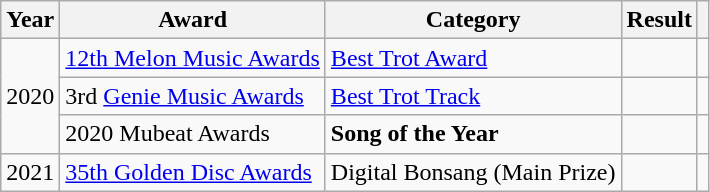<table class="wikitable sortable plainrowheaders">
<tr>
<th scope="col">Year</th>
<th scope="col">Award</th>
<th scope="col">Category</th>
<th scope="col">Result</th>
<th scope="col" class="unsortable"></th>
</tr>
<tr>
<td rowspan="3">2020</td>
<td><a href='#'>12th Melon Music Awards</a></td>
<td><a href='#'>Best Trot Award</a></td>
<td></td>
<td style="text-align:center;"></td>
</tr>
<tr>
<td>3rd <a href='#'>Genie Music Awards</a></td>
<td><a href='#'>Best Trot Track</a></td>
<td></td>
<td style="text-align:center;"></td>
</tr>
<tr>
<td>2020 Mubeat Awards</td>
<td><strong>Song of the Year</strong></td>
<td></td>
<td style="text-align:center;"></td>
</tr>
<tr>
<td>2021</td>
<td><a href='#'>35th Golden Disc Awards</a></td>
<td>Digital Bonsang (Main Prize)</td>
<td></td>
<td style="text-align:center;"></td>
</tr>
</table>
